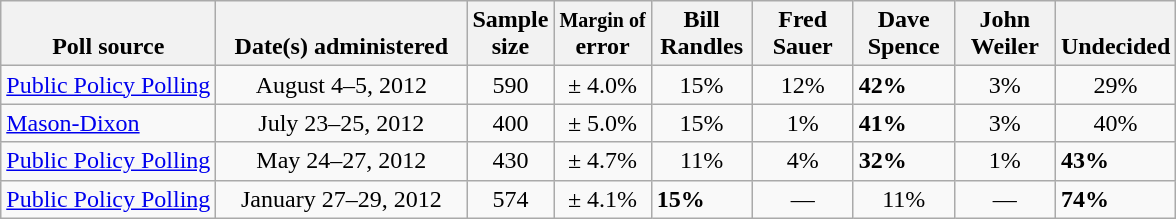<table class="wikitable">
<tr valign= bottom>
<th>Poll source</th>
<th style="width:160px;">Date(s) administered</th>
<th class=small>Sample<br>size</th>
<th><small>Margin of</small><br>error</th>
<th style="width:60px;">Bill<br>Randles</th>
<th style="width:60px;">Fred<br>Sauer</th>
<th style="width:60px;">Dave<br>Spence</th>
<th style="width:60px;">John<br>Weiler</th>
<th style="width:60px;">Undecided</th>
</tr>
<tr>
<td><a href='#'>Public Policy Polling</a></td>
<td align=center>August 4–5, 2012</td>
<td align=center>590</td>
<td align=center>± 4.0%</td>
<td align=center>15%</td>
<td align=center>12%</td>
<td><strong>42%</strong></td>
<td align=center>3%</td>
<td align=center>29%</td>
</tr>
<tr>
<td><a href='#'>Mason-Dixon</a></td>
<td align=center>July 23–25, 2012</td>
<td align=center>400</td>
<td align=center>± 5.0%</td>
<td align=center>15%</td>
<td align=center>1%</td>
<td><strong>41%</strong></td>
<td align=center>3%</td>
<td align=center>40%</td>
</tr>
<tr>
<td><a href='#'>Public Policy Polling</a></td>
<td align=center>May 24–27, 2012</td>
<td align=center>430</td>
<td align=center>± 4.7%</td>
<td align=center>11%</td>
<td align=center>4%</td>
<td><strong>32%</strong></td>
<td align=center>1%</td>
<td><strong>43%</strong></td>
</tr>
<tr>
<td><a href='#'>Public Policy Polling</a></td>
<td align=center>January 27–29, 2012</td>
<td align=center>574</td>
<td align=center>± 4.1%</td>
<td><strong>15%</strong></td>
<td align=center>—</td>
<td align=center>11%</td>
<td align=center>—</td>
<td><strong>74%</strong></td>
</tr>
</table>
